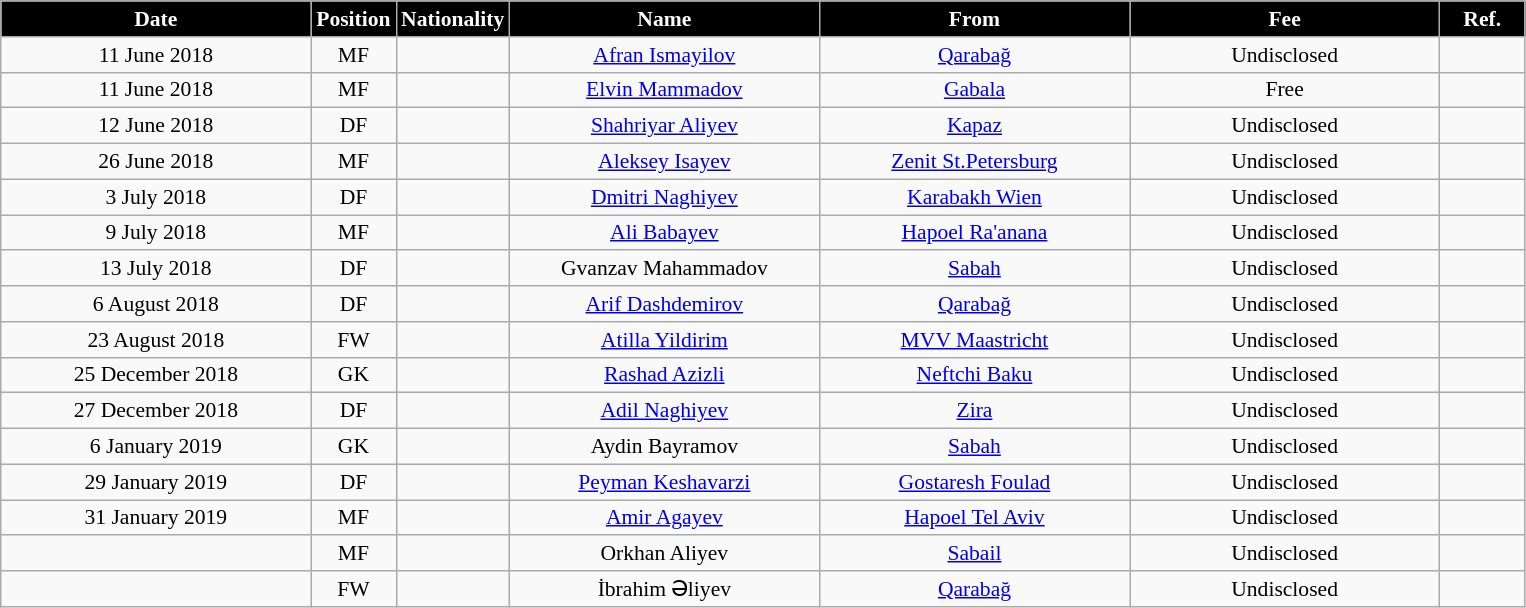<table class="wikitable"  style="text-align:center; font-size:90%; ">
<tr>
<th style="background:#000000; color:#FFFFFF; width:200px;">Date</th>
<th style="background:#000000; color:#FFFFFF; width:50px;">Position</th>
<th style="background:#000000; color:#FFFFFF; width:50px;">Nationality</th>
<th style="background:#000000; color:#FFFFFF; width:200px;">Name</th>
<th style="background:#000000; color:#FFFFFF; width:200px;">From</th>
<th style="background:#000000; color:#FFFFFF; width:200px;">Fee</th>
<th style="background:#000000; color:#FFFFFF; width:50px;">Ref.</th>
</tr>
<tr>
<td>11 June 2018</td>
<td>MF</td>
<td></td>
<td><a href='#'>Afran Ismayilov</a></td>
<td><a href='#'>Qarabağ</a></td>
<td>Undisclosed</td>
<td></td>
</tr>
<tr>
<td>11 June 2018</td>
<td>MF</td>
<td></td>
<td><a href='#'>Elvin Mammadov</a></td>
<td><a href='#'>Gabala</a></td>
<td>Free</td>
<td></td>
</tr>
<tr>
<td>12 June 2018</td>
<td>DF</td>
<td></td>
<td><a href='#'>Shahriyar Aliyev</a></td>
<td><a href='#'>Kapaz</a></td>
<td>Undisclosed</td>
<td></td>
</tr>
<tr>
<td>26 June 2018</td>
<td>MF</td>
<td></td>
<td><a href='#'>Aleksey Isayev</a></td>
<td><a href='#'>Zenit St.Petersburg</a></td>
<td>Undisclosed</td>
<td></td>
</tr>
<tr>
<td>3 July 2018</td>
<td>DF</td>
<td></td>
<td><a href='#'>Dmitri Naghiyev</a></td>
<td><a href='#'>Karabakh Wien</a></td>
<td>Undisclosed</td>
<td></td>
</tr>
<tr>
<td>9 July 2018</td>
<td>MF</td>
<td></td>
<td><a href='#'>Ali Babayev</a></td>
<td><a href='#'>Hapoel Ra'anana</a></td>
<td>Undisclosed</td>
<td></td>
</tr>
<tr>
<td>13 July 2018</td>
<td>DF</td>
<td></td>
<td>Gvanzav Mahammadov</td>
<td><a href='#'>Sabah</a></td>
<td>Undisclosed</td>
<td></td>
</tr>
<tr>
<td>6 August 2018</td>
<td>DF</td>
<td></td>
<td><a href='#'>Arif Dashdemirov</a></td>
<td><a href='#'>Qarabağ</a></td>
<td>Undisclosed</td>
<td></td>
</tr>
<tr>
<td>23 August 2018</td>
<td>FW</td>
<td></td>
<td><a href='#'>Atilla Yildirim</a></td>
<td><a href='#'>MVV Maastricht</a></td>
<td>Undisclosed</td>
<td></td>
</tr>
<tr>
<td>25 December 2018</td>
<td>GK</td>
<td></td>
<td><a href='#'>Rashad Azizli</a></td>
<td><a href='#'>Neftchi Baku</a></td>
<td>Undisclosed</td>
<td></td>
</tr>
<tr>
<td>27 December 2018</td>
<td>DF</td>
<td></td>
<td><a href='#'>Adil Naghiyev</a></td>
<td><a href='#'>Zira</a></td>
<td>Undisclosed</td>
<td></td>
</tr>
<tr>
<td>6 January 2019</td>
<td>GK</td>
<td></td>
<td>Aydin Bayramov</td>
<td><a href='#'>Sabah</a></td>
<td>Undisclosed</td>
<td></td>
</tr>
<tr>
<td>29 January 2019</td>
<td>DF</td>
<td></td>
<td><a href='#'>Peyman Keshavarzi</a></td>
<td><a href='#'>Gostaresh Foulad</a></td>
<td>Undisclosed</td>
<td></td>
</tr>
<tr>
<td>31 January 2019</td>
<td>MF</td>
<td></td>
<td><a href='#'>Amir Agayev</a></td>
<td><a href='#'>Hapoel Tel Aviv</a></td>
<td>Undisclosed</td>
<td></td>
</tr>
<tr>
<td></td>
<td>MF</td>
<td></td>
<td>Orkhan Aliyev</td>
<td><a href='#'>Sabail</a></td>
<td>Undisclosed</td>
<td></td>
</tr>
<tr>
<td></td>
<td>FW</td>
<td></td>
<td>İbrahim Əliyev</td>
<td><a href='#'>Qarabağ</a></td>
<td>Undisclosed</td>
<td></td>
</tr>
</table>
